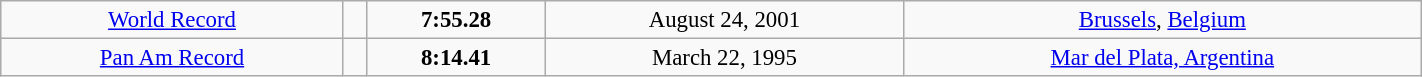<table class="wikitable" style=" text-align:center; font-size:95%;" width="75%">
<tr>
<td><a href='#'>World Record</a></td>
<td></td>
<td><strong>7:55.28</strong></td>
<td>August 24, 2001</td>
<td> <a href='#'>Brussels</a>, <a href='#'>Belgium</a></td>
</tr>
<tr>
<td><a href='#'>Pan Am Record</a></td>
<td></td>
<td><strong>8:14.41</strong></td>
<td>March 22, 1995</td>
<td> <a href='#'>Mar del Plata, Argentina</a></td>
</tr>
</table>
